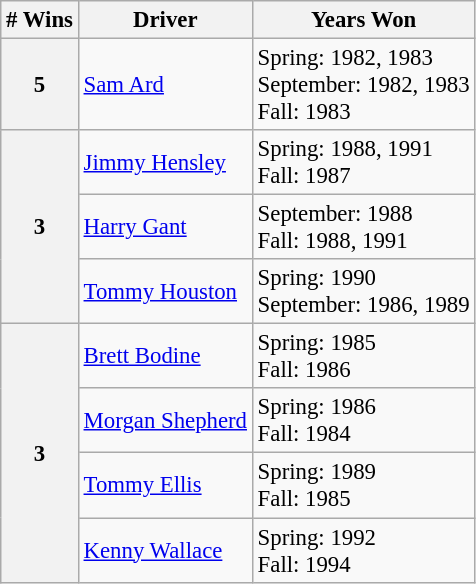<table class="wikitable" style="font-size: 95%;">
<tr>
<th># Wins</th>
<th>Driver</th>
<th>Years Won</th>
</tr>
<tr>
<th>5</th>
<td><a href='#'>Sam Ard</a></td>
<td>Spring: 1982, 1983<br>September: 1982, 1983<br>Fall: 1983</td>
</tr>
<tr>
<th rowspan="3">3</th>
<td><a href='#'>Jimmy Hensley</a></td>
<td>Spring: 1988, 1991<br>Fall: 1987</td>
</tr>
<tr>
<td><a href='#'>Harry Gant</a></td>
<td>September: 1988<br>Fall: 1988, 1991</td>
</tr>
<tr>
<td><a href='#'>Tommy Houston</a></td>
<td>Spring: 1990<br>September: 1986, 1989</td>
</tr>
<tr>
<th rowspan="4">3</th>
<td><a href='#'>Brett Bodine</a></td>
<td>Spring: 1985<br>Fall: 1986</td>
</tr>
<tr>
<td><a href='#'>Morgan Shepherd</a></td>
<td>Spring: 1986<br>Fall: 1984</td>
</tr>
<tr>
<td><a href='#'>Tommy Ellis</a></td>
<td>Spring: 1989<br>Fall: 1985</td>
</tr>
<tr>
<td><a href='#'>Kenny Wallace</a></td>
<td>Spring: 1992<br>Fall: 1994</td>
</tr>
</table>
